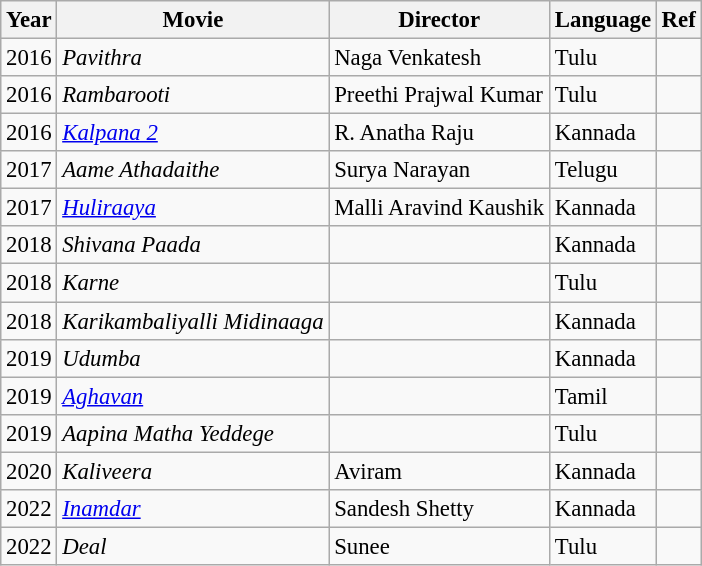<table class="wikitable sortable" style="font-size: 95%;">
<tr>
<th>Year</th>
<th>Movie</th>
<th>Director</th>
<th>Language</th>
<th>Ref</th>
</tr>
<tr>
<td>2016</td>
<td><em>Pavithra</em></td>
<td>Naga Venkatesh</td>
<td>Tulu</td>
<td></td>
</tr>
<tr>
<td>2016</td>
<td><em>Rambarooti</em></td>
<td>Preethi	Prajwal Kumar</td>
<td>Tulu</td>
<td></td>
</tr>
<tr>
<td>2016</td>
<td><em><a href='#'>Kalpana 2</a></em></td>
<td>R. Anatha Raju</td>
<td>Kannada</td>
<td></td>
</tr>
<tr>
<td>2017</td>
<td><em>Aame Athadaithe</em></td>
<td>Surya Narayan</td>
<td>Telugu</td>
<td></td>
</tr>
<tr>
<td>2017</td>
<td><em><a href='#'>Huliraaya</a></em></td>
<td>Malli	Aravind Kaushik</td>
<td>Kannada</td>
<td></td>
</tr>
<tr>
<td>2018</td>
<td><em>Shivana Paada</em></td>
<td></td>
<td>Kannada</td>
<td></td>
</tr>
<tr>
<td>2018</td>
<td><em>Karne</em></td>
<td></td>
<td>Tulu</td>
<td></td>
</tr>
<tr>
<td>2018</td>
<td><em>Karikambaliyalli Midinaaga</em></td>
<td></td>
<td>Kannada</td>
<td></td>
</tr>
<tr>
<td>2019</td>
<td><em>Udumba</em></td>
<td></td>
<td>Kannada</td>
<td></td>
</tr>
<tr>
<td>2019</td>
<td><em><a href='#'>Aghavan</a></em></td>
<td></td>
<td>Tamil</td>
<td></td>
</tr>
<tr>
<td>2019</td>
<td><em>Aapina Matha Yeddege</em></td>
<td></td>
<td>Tulu</td>
<td></td>
</tr>
<tr>
<td>2020</td>
<td><em>Kaliveera</em></td>
<td>Aviram</td>
<td>Kannada</td>
<td></td>
</tr>
<tr>
<td>2022</td>
<td><em><a href='#'>Inamdar</a></em></td>
<td>Sandesh Shetty</td>
<td>Kannada</td>
<td></td>
</tr>
<tr>
<td>2022</td>
<td><em>Deal</em></td>
<td>Sunee</td>
<td>Tulu</td>
<td></td>
</tr>
</table>
